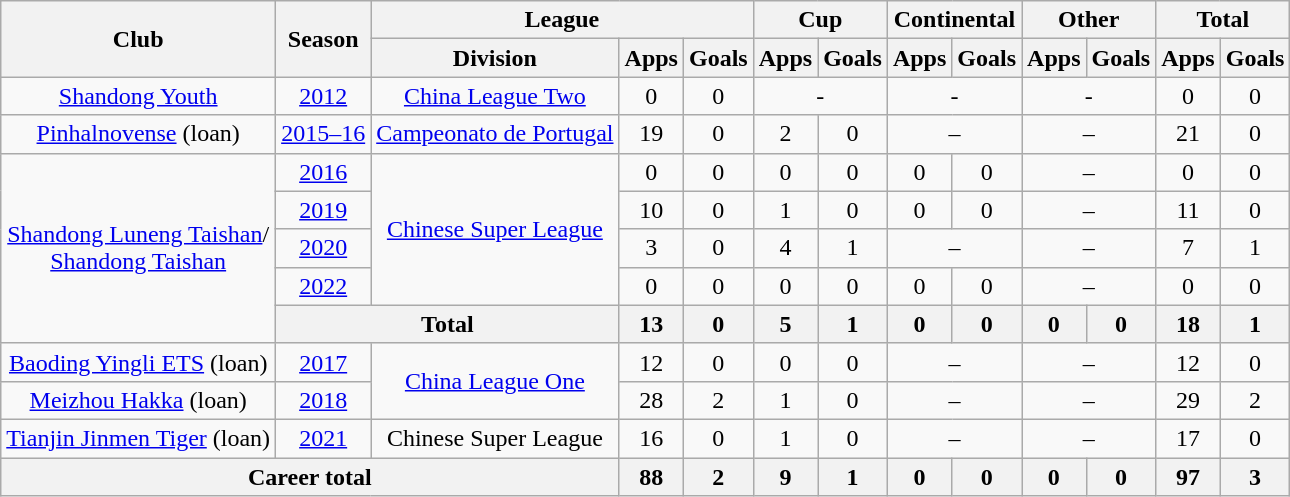<table class="wikitable" style="text-align: center">
<tr>
<th rowspan="2">Club</th>
<th rowspan="2">Season</th>
<th colspan="3">League</th>
<th colspan="2">Cup</th>
<th colspan="2">Continental</th>
<th colspan="2">Other</th>
<th colspan="2">Total</th>
</tr>
<tr>
<th>Division</th>
<th>Apps</th>
<th>Goals</th>
<th>Apps</th>
<th>Goals</th>
<th>Apps</th>
<th>Goals</th>
<th>Apps</th>
<th>Goals</th>
<th>Apps</th>
<th>Goals</th>
</tr>
<tr>
<td><a href='#'>Shandong Youth</a></td>
<td><a href='#'>2012</a></td>
<td><a href='#'>China League Two</a></td>
<td>0</td>
<td>0</td>
<td colspan="2">-</td>
<td colspan="2">-</td>
<td colspan="2">-</td>
<td>0</td>
<td>0</td>
</tr>
<tr>
<td><a href='#'>Pinhalnovense</a> (loan)</td>
<td><a href='#'>2015–16</a></td>
<td><a href='#'>Campeonato de Portugal</a></td>
<td>19</td>
<td>0</td>
<td>2</td>
<td>0</td>
<td colspan="2">–</td>
<td colspan="2">–</td>
<td>21</td>
<td>0</td>
</tr>
<tr>
<td rowspan=5><a href='#'>Shandong Luneng Taishan</a>/<br><a href='#'>Shandong Taishan</a></td>
<td><a href='#'>2016</a></td>
<td rowspan=4><a href='#'>Chinese Super League</a></td>
<td>0</td>
<td>0</td>
<td>0</td>
<td>0</td>
<td>0</td>
<td>0</td>
<td colspan="2">–</td>
<td>0</td>
<td>0</td>
</tr>
<tr>
<td><a href='#'>2019</a></td>
<td>10</td>
<td>0</td>
<td>1</td>
<td>0</td>
<td>0</td>
<td>0</td>
<td colspan="2">–</td>
<td>11</td>
<td>0</td>
</tr>
<tr>
<td><a href='#'>2020</a></td>
<td>3</td>
<td>0</td>
<td>4</td>
<td>1</td>
<td colspan="2">–</td>
<td colspan="2">–</td>
<td>7</td>
<td>1</td>
</tr>
<tr>
<td><a href='#'>2022</a></td>
<td>0</td>
<td>0</td>
<td>0</td>
<td>0</td>
<td>0</td>
<td>0</td>
<td colspan="2">–</td>
<td>0</td>
<td>0</td>
</tr>
<tr>
<th colspan=2>Total</th>
<th>13</th>
<th>0</th>
<th>5</th>
<th>1</th>
<th>0</th>
<th>0</th>
<th>0</th>
<th>0</th>
<th>18</th>
<th>1</th>
</tr>
<tr>
<td><a href='#'>Baoding Yingli ETS</a> (loan)</td>
<td><a href='#'>2017</a></td>
<td rowspan="2"><a href='#'>China League One</a></td>
<td>12</td>
<td>0</td>
<td>0</td>
<td>0</td>
<td colspan="2">–</td>
<td colspan="2">–</td>
<td>12</td>
<td>0</td>
</tr>
<tr>
<td><a href='#'>Meizhou Hakka</a> (loan)</td>
<td><a href='#'>2018</a></td>
<td>28</td>
<td>2</td>
<td>1</td>
<td>0</td>
<td colspan="2">–</td>
<td colspan="2">–</td>
<td>29</td>
<td>2</td>
</tr>
<tr>
<td><a href='#'>Tianjin Jinmen Tiger</a> (loan)</td>
<td><a href='#'>2021</a></td>
<td>Chinese Super League</td>
<td>16</td>
<td>0</td>
<td>1</td>
<td>0</td>
<td colspan="2">–</td>
<td colspan="2">–</td>
<td>17</td>
<td>0</td>
</tr>
<tr>
<th colspan=3>Career total</th>
<th>88</th>
<th>2</th>
<th>9</th>
<th>1</th>
<th>0</th>
<th>0</th>
<th>0</th>
<th>0</th>
<th>97</th>
<th>3</th>
</tr>
</table>
